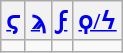<table class="wikitable" style="text-align:center">
<tr>
<th><a href='#'>ϛ</a></th>
<th><a href='#'>ϡ</a></th>
<th><a href='#'>ϝ</a></th>
<th><a href='#'>ϙ/ϟ</a></th>
</tr>
<tr>
<td></td>
<td></td>
<td></td>
<td></td>
</tr>
</table>
